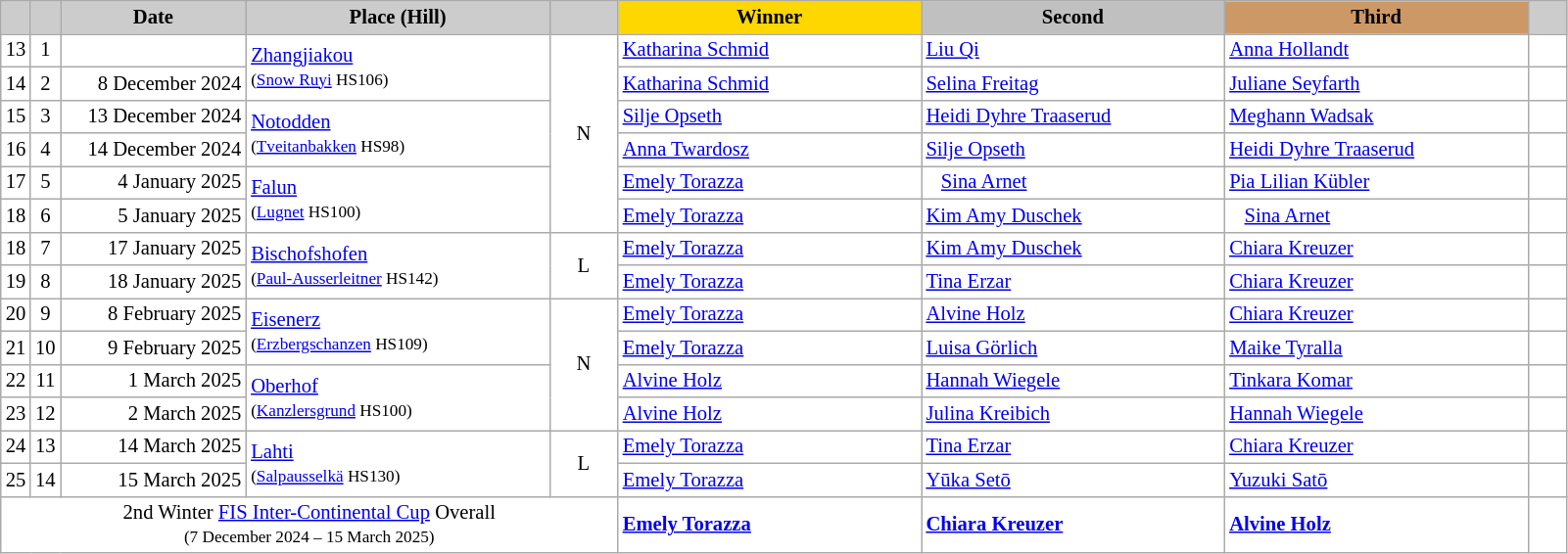<table class="wikitable plainrowheaders" style="background:#fff; font-size:86%; line-height:16px; border:grey solid 1px; border-collapse:collapse;">
<tr>
<th scope="col" style="background:#ccc; width=30 px;"></th>
<th scope="col" style="background:#ccc; width=30 px;"></th>
<th scope="col" style="background:#ccc; width:120px;">Date</th>
<th scope="col" style="background:#ccc; width:200px;">Place (Hill)</th>
<th scope="col" style="background:#ccc; width:40px;"></th>
<th scope="col" style="background:gold; width:200px;">Winner</th>
<th scope="col" style="background:silver; width:200px;">Second</th>
<th scope="col" style="background:#c96; width:200px;">Third</th>
<th scope="col" style="background:#ccc; width:20px;"></th>
</tr>
<tr>
<td align="center">13</td>
<td align="center">1</td>
<td align="right"></td>
<td rowspan="2"> <a href='#'>Zhangjiakou</a><br> <small>(<a href='#'>Snow Ruyi</a> HS106)</small></td>
<td rowspan="6" align="center">N</td>
<td> <a href='#'>Katharina Schmid</a></td>
<td> <a href='#'>Liu Qi</a></td>
<td> <a href='#'>Anna Hollandt</a></td>
<td></td>
</tr>
<tr>
<td align="center">14</td>
<td align="center">2</td>
<td align="right">8 December 2024</td>
<td> <a href='#'>Katharina Schmid</a></td>
<td> <a href='#'>Selina Freitag</a></td>
<td> <a href='#'>Juliane Seyfarth</a></td>
<td></td>
</tr>
<tr>
<td align="center">15</td>
<td align="center">3</td>
<td align="right">13 December 2024</td>
<td rowspan="2"> <a href='#'>Notodden</a><br><small>(<a href='#'>Tveitanbakken</a> HS98)</small></td>
<td> <a href='#'>Silje Opseth</a></td>
<td> <a href='#'>Heidi Dyhre Traaserud</a></td>
<td> <a href='#'>Meghann Wadsak</a></td>
<td></td>
</tr>
<tr>
<td align="center">16</td>
<td align="center">4</td>
<td align="right">14 December 2024</td>
<td> <a href='#'>Anna Twardosz</a></td>
<td> <a href='#'>Silje Opseth</a></td>
<td> <a href='#'>Heidi Dyhre Traaserud</a></td>
<td></td>
</tr>
<tr>
<td align="center">17</td>
<td align="center">5</td>
<td align="right">4 January 2025</td>
<td rowspan="2"> <a href='#'>Falun</a><br><small>(<a href='#'>Lugnet</a> HS100)</small></td>
<td> <a href='#'>Emely Torazza</a></td>
<td>   <a href='#'>Sina Arnet</a></td>
<td> <a href='#'>Pia Lilian Kübler</a></td>
<td></td>
</tr>
<tr>
<td align="center">18</td>
<td align="center">6</td>
<td align="right">5 January 2025</td>
<td> <a href='#'>Emely Torazza</a></td>
<td> <a href='#'>Kim Amy Duschek</a></td>
<td>   <a href='#'>Sina Arnet</a></td>
<td></td>
</tr>
<tr>
<td align="center">18</td>
<td align="center">7</td>
<td align="right">17 January 2025</td>
<td rowspan="2"> <a href='#'>Bischofshofen</a><br><small>(<a href='#'>Paul-Ausserleitner</a> HS142)</small></td>
<td rowspan="2" align="center">L</td>
<td> <a href='#'>Emely Torazza</a></td>
<td> <a href='#'>Kim Amy Duschek</a></td>
<td> <a href='#'>Chiara Kreuzer</a></td>
<td></td>
</tr>
<tr>
<td align="center">19</td>
<td align="center">8</td>
<td align="right">18 January 2025</td>
<td> <a href='#'>Emely Torazza</a></td>
<td> <a href='#'>Tina Erzar</a></td>
<td> <a href='#'>Chiara Kreuzer</a></td>
<td></td>
</tr>
<tr>
<td align="center">20</td>
<td align="center">9</td>
<td align="right">8 February 2025</td>
<td rowspan="2"> <a href='#'>Eisenerz</a><br><small>(<a href='#'>Erzbergschanzen</a> HS109)</small></td>
<td rowspan="4" align="center">N</td>
<td> <a href='#'>Emely Torazza</a></td>
<td> <a href='#'>Alvine Holz</a></td>
<td> <a href='#'>Chiara Kreuzer</a></td>
<td></td>
</tr>
<tr>
<td align="center">21</td>
<td align="center">10</td>
<td align="right">9 February 2025</td>
<td> <a href='#'>Emely Torazza</a></td>
<td> <a href='#'>Luisa Görlich</a></td>
<td> <a href='#'>Maike Tyralla</a></td>
<td></td>
</tr>
<tr>
<td align="center">22</td>
<td align="center">11</td>
<td align="right">1 March 2025</td>
<td rowspan="2"> <a href='#'>Oberhof</a><small><br>(<a href='#'>Kanzlersgrund</a> HS100)</small></td>
<td> <a href='#'>Alvine Holz</a></td>
<td> <a href='#'>Hannah Wiegele</a></td>
<td> <a href='#'>Tinkara Komar</a></td>
<td></td>
</tr>
<tr>
<td align="center">23</td>
<td align="center">12</td>
<td align="right">2 March 2025</td>
<td> <a href='#'>Alvine Holz</a></td>
<td> <a href='#'>Julina Kreibich</a></td>
<td> <a href='#'>Hannah Wiegele</a></td>
<td></td>
</tr>
<tr>
<td align="center">24</td>
<td align="center">13</td>
<td align="right">14 March 2025</td>
<td rowspan="2"> <a href='#'>Lahti</a><br><small>(<a href='#'>Salpausselkä</a> HS130)</small></td>
<td rowspan="2" align="center">L</td>
<td> <a href='#'>Emely Torazza</a></td>
<td> <a href='#'>Tina Erzar</a></td>
<td> <a href='#'>Chiara Kreuzer</a></td>
<td></td>
</tr>
<tr>
<td align="center">25</td>
<td align="center">14</td>
<td align="right">15 March 2025</td>
<td> <a href='#'>Emely Torazza</a></td>
<td> <a href='#'>Yūka Setō</a></td>
<td> <a href='#'>Yuzuki Satō</a></td>
<td></td>
</tr>
<tr>
<td colspan="5" align="center">2nd Winter <a href='#'>FIS Inter-Continental Cup</a> Overall<br><small>(7 December 2024 – 15 March 2025)</small></td>
<td> <strong><a href='#'>Emely Torazza</a></strong></td>
<td> <strong><a href='#'>Chiara Kreuzer</a></strong></td>
<td> <strong><a href='#'>Alvine Holz</a></strong></td>
<td></td>
</tr>
</table>
